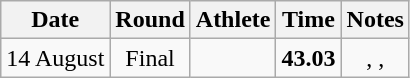<table class=wikitable style=text-align:center>
<tr>
<th>Date</th>
<th>Round</th>
<th>Athlete</th>
<th>Time</th>
<th>Notes</th>
</tr>
<tr>
<td>14 August</td>
<td>Final</td>
<td align=left></td>
<td><strong>43.03</strong></td>
<td>, , </td>
</tr>
</table>
